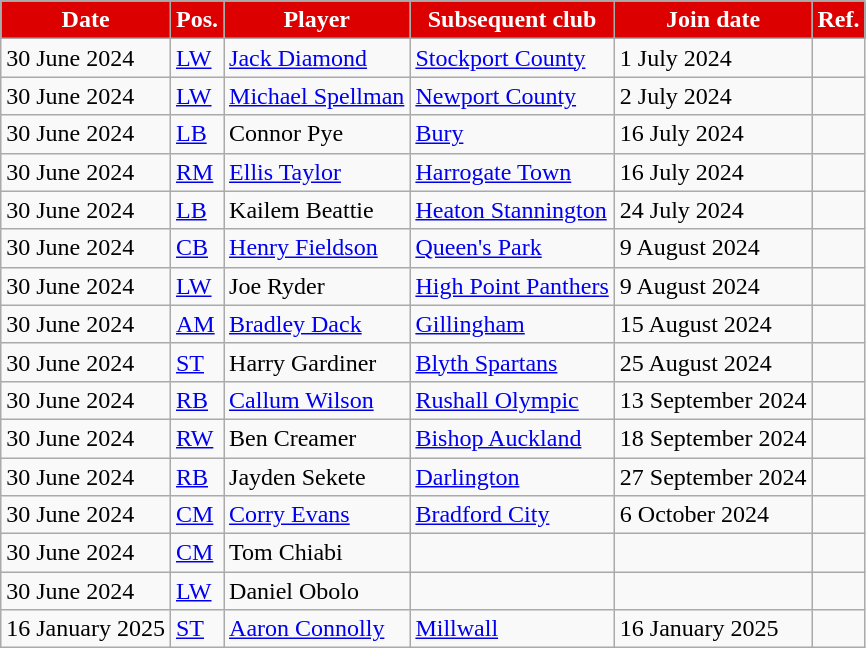<table class="wikitable plainrowheaders sortable">
<tr>
<th style="background:#DD0000;color:#FFFFFF;">Date</th>
<th style="background:#DD0000;color:#FFFFFF;">Pos.</th>
<th style="background:#DD0000;color:#FFFFFF;">Player</th>
<th style="background:#DD0000;color:#FFFFFF;">Subsequent club</th>
<th style="background:#DD0000;color:#FFFFFF;">Join date</th>
<th style="background:#DD0000;color:#FFFFFF;">Ref.</th>
</tr>
<tr>
<td>30 June 2024</td>
<td><a href='#'>LW</a></td>
<td> <a href='#'>Jack Diamond</a></td>
<td> <a href='#'>Stockport County</a></td>
<td>1 July 2024</td>
<td></td>
</tr>
<tr>
<td>30 June 2024</td>
<td><a href='#'>LW</a></td>
<td> <a href='#'>Michael Spellman</a></td>
<td> <a href='#'>Newport County</a></td>
<td>2 July 2024</td>
<td></td>
</tr>
<tr>
<td>30 June 2024</td>
<td><a href='#'>LB</a></td>
<td> Connor Pye</td>
<td> <a href='#'>Bury</a></td>
<td>16 July 2024</td>
<td></td>
</tr>
<tr>
<td>30 June 2024</td>
<td><a href='#'>RM</a></td>
<td> <a href='#'>Ellis Taylor</a></td>
<td> <a href='#'>Harrogate Town</a></td>
<td>16 July 2024</td>
<td></td>
</tr>
<tr>
<td>30 June 2024</td>
<td><a href='#'>LB</a></td>
<td> Kailem Beattie</td>
<td> <a href='#'>Heaton Stannington</a></td>
<td>24 July 2024</td>
<td></td>
</tr>
<tr>
<td>30 June 2024</td>
<td><a href='#'>CB</a></td>
<td> <a href='#'>Henry Fieldson</a></td>
<td> <a href='#'>Queen's Park</a></td>
<td>9 August 2024</td>
<td></td>
</tr>
<tr>
<td>30 June 2024</td>
<td><a href='#'>LW</a></td>
<td> Joe Ryder</td>
<td> <a href='#'>High Point Panthers</a></td>
<td>9 August 2024</td>
<td></td>
</tr>
<tr>
<td>30 June 2024</td>
<td><a href='#'>AM</a></td>
<td> <a href='#'>Bradley Dack</a></td>
<td> <a href='#'>Gillingham</a></td>
<td>15 August 2024</td>
<td></td>
</tr>
<tr>
<td>30 June 2024</td>
<td><a href='#'>ST</a></td>
<td> Harry Gardiner</td>
<td> <a href='#'>Blyth Spartans</a></td>
<td>25 August 2024</td>
<td></td>
</tr>
<tr>
<td>30 June 2024</td>
<td><a href='#'>RB</a></td>
<td> <a href='#'>Callum Wilson</a></td>
<td> <a href='#'>Rushall Olympic</a></td>
<td>13 September 2024</td>
<td></td>
</tr>
<tr>
<td>30 June 2024</td>
<td><a href='#'>RW</a></td>
<td> Ben Creamer</td>
<td> <a href='#'>Bishop Auckland</a></td>
<td>18 September 2024</td>
<td></td>
</tr>
<tr>
<td>30 June 2024</td>
<td><a href='#'>RB</a></td>
<td> Jayden Sekete</td>
<td> <a href='#'>Darlington</a></td>
<td>27 September 2024</td>
<td></td>
</tr>
<tr>
<td>30 June 2024</td>
<td><a href='#'>CM</a></td>
<td> <a href='#'>Corry Evans</a></td>
<td> <a href='#'>Bradford City</a></td>
<td>6 October 2024</td>
<td></td>
</tr>
<tr>
<td>30 June 2024</td>
<td><a href='#'>CM</a></td>
<td> Tom Chiabi</td>
<td></td>
<td></td>
<td></td>
</tr>
<tr>
<td>30 June 2024</td>
<td><a href='#'>LW</a></td>
<td> Daniel Obolo</td>
<td></td>
<td></td>
<td></td>
</tr>
<tr>
<td>16 January 2025</td>
<td><a href='#'>ST</a></td>
<td> <a href='#'>Aaron Connolly</a></td>
<td> <a href='#'>Millwall</a></td>
<td>16 January 2025</td>
<td></td>
</tr>
</table>
